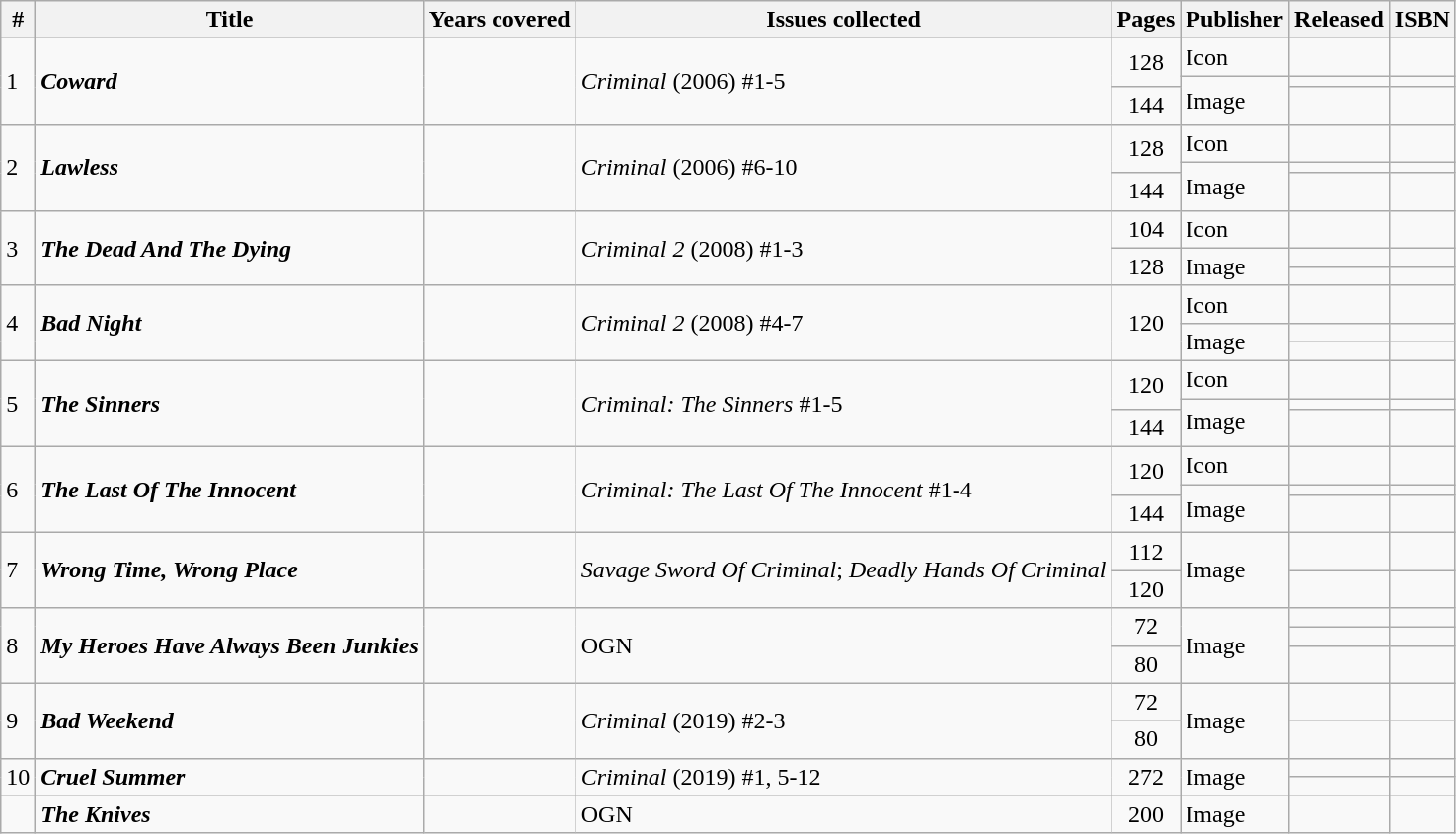<table class="wikitable sortable">
<tr>
<th class="unsortable">#</th>
<th class="unsortable">Title</th>
<th>Years covered</th>
<th class="unsortable">Issues collected</th>
<th class="unsortable">Pages</th>
<th>Publisher</th>
<th>Released</th>
<th class="unsortable">ISBN</th>
</tr>
<tr>
<td rowspan=3>1</td>
<td rowspan=3><strong><em>Coward</em></strong></td>
<td rowspan=3 style="text-align: center;"></td>
<td rowspan=3><em>Criminal</em> (2006) #1-5</td>
<td rowspan=2 style="text-align: center;">128</td>
<td>Icon</td>
<td></td>
<td></td>
</tr>
<tr>
<td rowspan=2>Image</td>
<td></td>
<td></td>
</tr>
<tr>
<td style="text-align: center;">144</td>
<td></td>
<td></td>
</tr>
<tr>
<td rowspan=3>2</td>
<td rowspan=3><strong><em>Lawless</em></strong></td>
<td rowspan=3 style="text-align: center;"></td>
<td rowspan=3><em>Criminal</em> (2006) #6-10</td>
<td rowspan=2 style="text-align: center;">128</td>
<td>Icon</td>
<td></td>
<td></td>
</tr>
<tr>
<td rowspan=2>Image</td>
<td></td>
<td></td>
</tr>
<tr>
<td style="text-align: center;">144</td>
<td></td>
<td></td>
</tr>
<tr>
<td rowspan=3>3</td>
<td rowspan=3><strong><em>The Dead And The Dying</em></strong></td>
<td rowspan=3 style="text-align: center;"></td>
<td rowspan=3><em>Criminal 2</em> (2008) #1-3</td>
<td style="text-align: center;">104</td>
<td>Icon</td>
<td></td>
<td></td>
</tr>
<tr>
<td rowspan=2 style="text-align: center;">128</td>
<td rowspan=2>Image</td>
<td></td>
<td></td>
</tr>
<tr>
<td></td>
<td></td>
</tr>
<tr>
<td rowspan=3>4</td>
<td rowspan=3><strong><em>Bad Night</em></strong></td>
<td rowspan=3 style="text-align: center;"></td>
<td rowspan=3><em>Criminal 2</em> (2008) #4-7</td>
<td rowspan=3 style="text-align: center;">120</td>
<td>Icon</td>
<td></td>
<td></td>
</tr>
<tr>
<td rowspan=2>Image</td>
<td></td>
<td></td>
</tr>
<tr>
<td></td>
<td></td>
</tr>
<tr>
<td rowspan=3>5</td>
<td rowspan=3><strong><em>The Sinners</em></strong></td>
<td rowspan=3 style="text-align: center;"></td>
<td rowspan=3><em>Criminal: The Sinners</em> #1-5</td>
<td rowspan=2 style="text-align: center;">120</td>
<td>Icon</td>
<td></td>
<td></td>
</tr>
<tr>
<td rowspan=2>Image</td>
<td></td>
<td></td>
</tr>
<tr>
<td style="text-align: center;">144</td>
<td></td>
<td></td>
</tr>
<tr>
<td rowspan=3>6</td>
<td rowspan=3><strong><em>The Last Of The Innocent</em></strong></td>
<td rowspan=3 style="text-align: center;"></td>
<td rowspan=3><em>Criminal: The Last Of The Innocent</em> #1-4</td>
<td rowspan=2 style="text-align: center;">120</td>
<td>Icon</td>
<td></td>
<td></td>
</tr>
<tr>
<td rowspan=2>Image</td>
<td></td>
<td></td>
</tr>
<tr>
<td style="text-align: center;">144</td>
<td></td>
<td></td>
</tr>
<tr>
<td rowspan=2>7</td>
<td rowspan=2><strong><em>Wrong Time, Wrong Place</em></strong></td>
<td rowspan=2 style="text-align: center;"></td>
<td rowspan=2><em>Savage Sword Of Criminal</em>; <em>Deadly Hands Of Criminal</em></td>
<td style="text-align: center;">112</td>
<td rowspan=2>Image</td>
<td></td>
<td></td>
</tr>
<tr>
<td style="text-align: center;">120</td>
<td></td>
<td></td>
</tr>
<tr>
<td rowspan=3>8</td>
<td rowspan=3><strong><em>My Heroes Have Always Been Junkies</em></strong></td>
<td rowspan=3 style="text-align: center;"></td>
<td rowspan=3>OGN</td>
<td rowspan=2 style="text-align: center;">72</td>
<td rowspan=3>Image</td>
<td></td>
<td></td>
</tr>
<tr>
<td></td>
<td></td>
</tr>
<tr>
<td style="text-align: center;">80</td>
<td></td>
<td></td>
</tr>
<tr>
<td rowspan=2>9</td>
<td rowspan=2><strong><em>Bad Weekend</em></strong></td>
<td rowspan=2 style="text-align: center;"></td>
<td rowspan=2><em>Criminal</em> (2019) #2-3</td>
<td style="text-align: center;">72</td>
<td rowspan=2>Image</td>
<td></td>
<td></td>
</tr>
<tr>
<td style="text-align: center;">80</td>
<td></td>
<td></td>
</tr>
<tr>
<td rowspan=2>10</td>
<td rowspan=2><strong><em>Cruel Summer</em></strong></td>
<td rowspan=2 style="text-align: center;"></td>
<td rowspan=2><em>Criminal</em> (2019) #1, 5-12</td>
<td rowspan=2 style="text-align: center;">272</td>
<td rowspan=2>Image</td>
<td></td>
<td></td>
</tr>
<tr>
<td></td>
<td></td>
</tr>
<tr>
<td></td>
<td><strong><em>The Knives</em></strong></td>
<td style="text-align: center;"></td>
<td>OGN</td>
<td style="text-align: center;">200</td>
<td>Image</td>
<td></td>
<td></td>
</tr>
</table>
